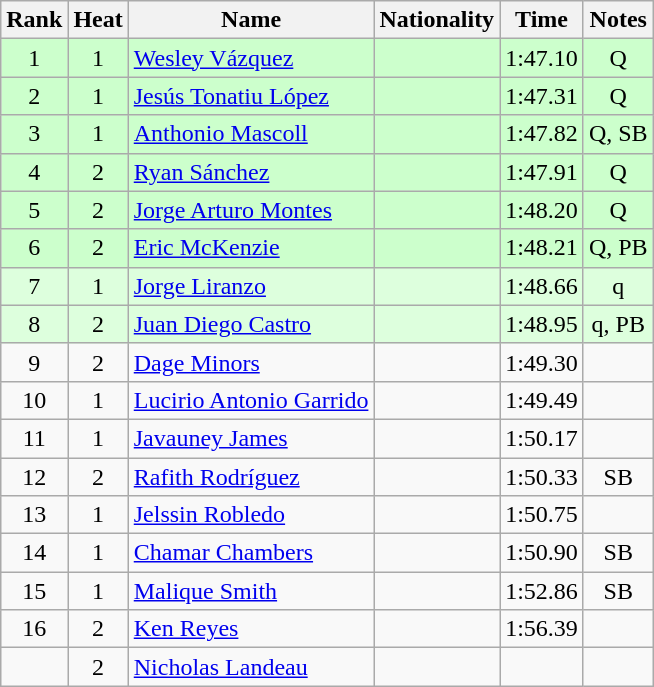<table class="wikitable sortable" style="text-align:center">
<tr>
<th>Rank</th>
<th>Heat</th>
<th>Name</th>
<th>Nationality</th>
<th>Time</th>
<th>Notes</th>
</tr>
<tr bgcolor=ccffcc>
<td>1</td>
<td>1</td>
<td align=left><a href='#'>Wesley Vázquez</a></td>
<td align=left></td>
<td>1:47.10</td>
<td>Q</td>
</tr>
<tr bgcolor=ccffcc>
<td>2</td>
<td>1</td>
<td align=left><a href='#'>Jesús Tonatiu López</a></td>
<td align=left></td>
<td>1:47.31</td>
<td>Q</td>
</tr>
<tr bgcolor=ccffcc>
<td>3</td>
<td>1</td>
<td align=left><a href='#'>Anthonio Mascoll</a></td>
<td align=left></td>
<td>1:47.82</td>
<td>Q, SB</td>
</tr>
<tr bgcolor=ccffcc>
<td>4</td>
<td>2</td>
<td align=left><a href='#'>Ryan Sánchez</a></td>
<td align=left></td>
<td>1:47.91</td>
<td>Q</td>
</tr>
<tr bgcolor=ccffcc>
<td>5</td>
<td>2</td>
<td align=left><a href='#'>Jorge Arturo Montes</a></td>
<td align=left></td>
<td>1:48.20</td>
<td>Q</td>
</tr>
<tr bgcolor=ccffcc>
<td>6</td>
<td>2</td>
<td align=left><a href='#'>Eric McKenzie</a></td>
<td align=left></td>
<td>1:48.21</td>
<td>Q, PB</td>
</tr>
<tr bgcolor=ddffdd>
<td>7</td>
<td>1</td>
<td align=left><a href='#'>Jorge Liranzo</a></td>
<td align=left></td>
<td>1:48.66</td>
<td>q</td>
</tr>
<tr bgcolor=ddffdd>
<td>8</td>
<td>2</td>
<td align=left><a href='#'>Juan Diego Castro</a></td>
<td align=left></td>
<td>1:48.95</td>
<td>q, PB</td>
</tr>
<tr>
<td>9</td>
<td>2</td>
<td align=left><a href='#'>Dage Minors</a></td>
<td align=left></td>
<td>1:49.30</td>
<td></td>
</tr>
<tr>
<td>10</td>
<td>1</td>
<td align=left><a href='#'>Lucirio Antonio Garrido</a></td>
<td align=left></td>
<td>1:49.49</td>
<td></td>
</tr>
<tr>
<td>11</td>
<td>1</td>
<td align=left><a href='#'>Javauney James</a></td>
<td align=left></td>
<td>1:50.17</td>
<td></td>
</tr>
<tr>
<td>12</td>
<td>2</td>
<td align=left><a href='#'>Rafith Rodríguez</a></td>
<td align=left></td>
<td>1:50.33</td>
<td>SB</td>
</tr>
<tr>
<td>13</td>
<td>1</td>
<td align=left><a href='#'>Jelssin Robledo</a></td>
<td align=left></td>
<td>1:50.75</td>
<td></td>
</tr>
<tr>
<td>14</td>
<td>1</td>
<td align=left><a href='#'>Chamar Chambers</a></td>
<td align=left></td>
<td>1:50.90</td>
<td>SB</td>
</tr>
<tr>
<td>15</td>
<td>1</td>
<td align=left><a href='#'>Malique Smith</a></td>
<td align=left></td>
<td>1:52.86</td>
<td>SB</td>
</tr>
<tr>
<td>16</td>
<td>2</td>
<td align=left><a href='#'>Ken Reyes</a></td>
<td align=left></td>
<td>1:56.39</td>
<td></td>
</tr>
<tr>
<td></td>
<td>2</td>
<td align=left><a href='#'>Nicholas Landeau</a></td>
<td align=left></td>
<td></td>
<td></td>
</tr>
</table>
